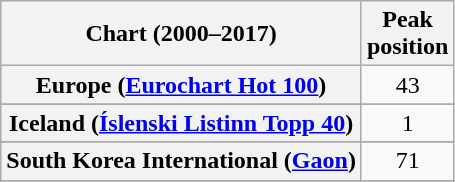<table class="wikitable sortable plainrowheaders" style="text-align:center">
<tr>
<th scope="col">Chart (2000–2017)</th>
<th scope="col">Peak<br>position</th>
</tr>
<tr>
<th scope="row">Europe (<a href='#'>Eurochart Hot 100</a>)</th>
<td>43</td>
</tr>
<tr>
</tr>
<tr>
<th scope="row">Iceland (<a href='#'>Íslenski Listinn Topp 40</a>)</th>
<td>1</td>
</tr>
<tr>
</tr>
<tr>
</tr>
<tr>
</tr>
<tr>
</tr>
<tr>
</tr>
<tr>
</tr>
<tr>
</tr>
<tr>
<th scope="row">South Korea International (<a href='#'>Gaon</a>)</th>
<td>71</td>
</tr>
<tr>
</tr>
<tr>
</tr>
<tr>
</tr>
<tr>
</tr>
<tr>
</tr>
<tr>
</tr>
<tr>
</tr>
</table>
